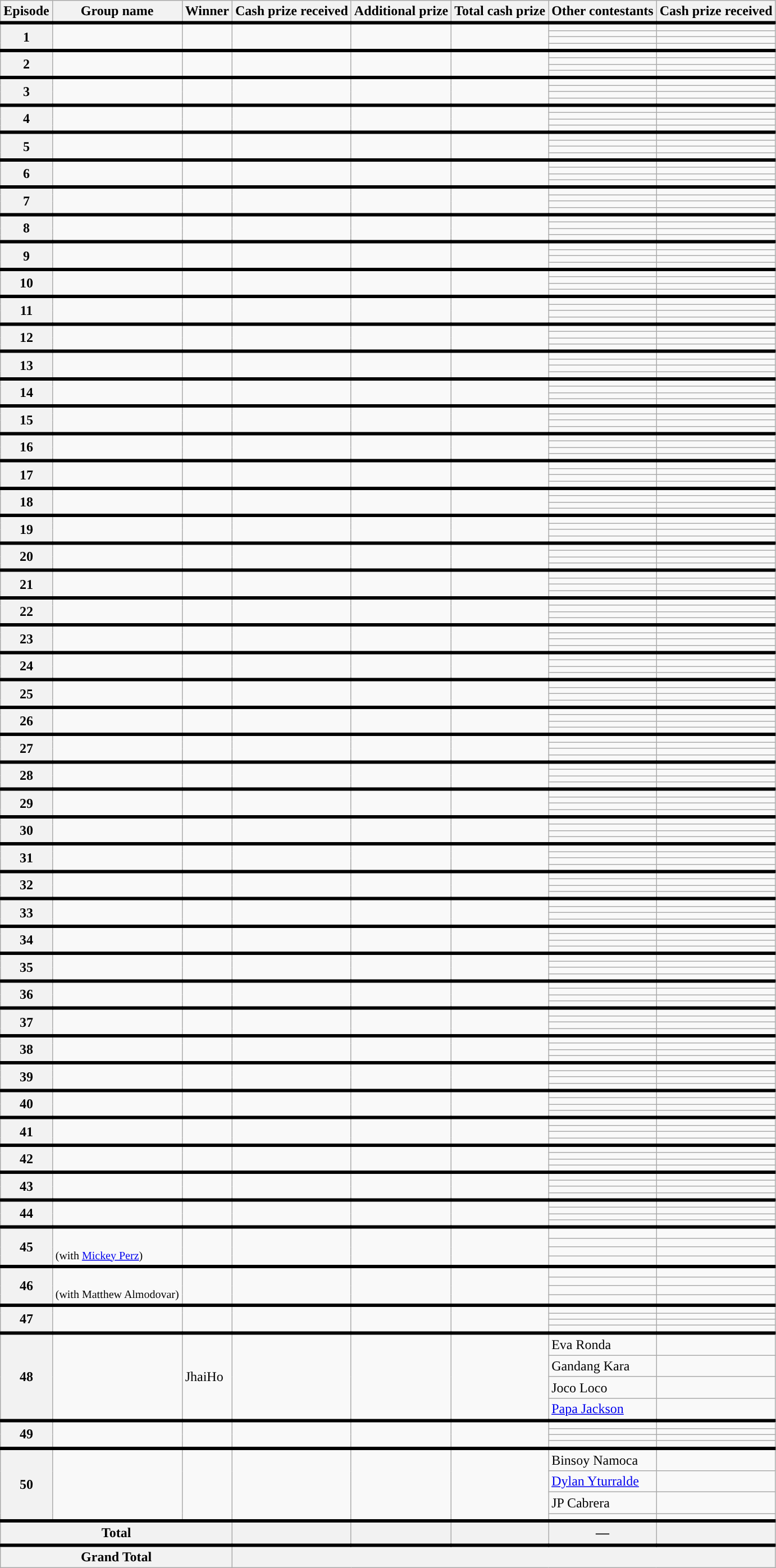<table class="wikitable collapsible ">
<tr>
<th>Episode </th>
<th>Group name</th>
<th> Winner</th>
<th>Cash prize received</th>
<th>Additional prize</th>
<th>Total cash prize</th>
<th>Other contestants</th>
<th>Cash prize received</th>
</tr>
<tr style="border-top: solid 4px;">
<th rowspan="4">1</th>
<td rowspan="4"></td>
<td rowspan="4"></td>
<td rowspan="4"></td>
<td rowspan="4"></td>
<td rowspan="4"><strong></strong></td>
<td></td>
<td></td>
</tr>
<tr>
<td></td>
<td></td>
</tr>
<tr>
<td></td>
<td></td>
</tr>
<tr>
<td></td>
<td></td>
</tr>
<tr style="border-top: solid 4px;">
<th rowspan="4">2</th>
<td rowspan="4"></td>
<td rowspan="4"></td>
<td rowspan="4"></td>
<td rowspan="4"></td>
<td rowspan="4"><strong></strong></td>
<td></td>
<td></td>
</tr>
<tr>
<td></td>
<td></td>
</tr>
<tr>
<td></td>
<td></td>
</tr>
<tr>
<td></td>
<td></td>
</tr>
<tr style="border-top: solid 4px;">
<th rowspan="4">3</th>
<td rowspan="4"></td>
<td rowspan="4"></td>
<td rowspan="4"></td>
<td rowspan="4"><strong></strong></td>
<td rowspan="4"><strong></strong></td>
<td></td>
<td></td>
</tr>
<tr>
<td></td>
<td></td>
</tr>
<tr>
<td></td>
<td></td>
</tr>
<tr>
<td></td>
<td></td>
</tr>
<tr style="border-top: solid 4px;">
<th rowspan="4">4</th>
<td rowspan="4"></td>
<td rowspan="4"></td>
<td rowspan="4"></td>
<td rowspan="4"></td>
<td rowspan="4"><strong></strong></td>
<td></td>
<td></td>
</tr>
<tr>
<td></td>
<td></td>
</tr>
<tr>
<td></td>
<td></td>
</tr>
<tr>
<td></td>
<td></td>
</tr>
<tr style="border-top: solid 4px;">
<th rowspan="4">5</th>
<td rowspan="4"></td>
<td rowspan="4"></td>
<td rowspan="4"></td>
<td rowspan="4"></td>
<td rowspan="4"><strong></strong></td>
<td></td>
<td></td>
</tr>
<tr>
<td></td>
<td></td>
</tr>
<tr>
<td></td>
<td></td>
</tr>
<tr>
<td></td>
<td></td>
</tr>
<tr style="border-top: solid 4px;">
<th rowspan="4">6</th>
<td rowspan="4"></td>
<td rowspan="4"></td>
<td rowspan="4"></td>
<td rowspan="4"></td>
<td rowspan="4"><strong></strong></td>
<td></td>
<td></td>
</tr>
<tr>
<td></td>
<td></td>
</tr>
<tr>
<td></td>
<td></td>
</tr>
<tr>
<td></td>
<td></td>
</tr>
<tr style="border-top: solid 4px;">
<th rowspan="4">7</th>
<td rowspan="4"></td>
<td rowspan="4"></td>
<td rowspan="4"></td>
<td rowspan="4"></td>
<td rowspan="4"><strong></strong></td>
<td></td>
<td></td>
</tr>
<tr>
<td></td>
<td></td>
</tr>
<tr>
<td></td>
<td></td>
</tr>
<tr>
<td></td>
<td></td>
</tr>
<tr style="border-top: solid 4px;">
<th rowspan="4">8</th>
<td rowspan="4"></td>
<td rowspan="4"></td>
<td rowspan="4"></td>
<td rowspan="4"></td>
<td rowspan="4"><strong></strong></td>
<td></td>
<td></td>
</tr>
<tr>
<td></td>
<td></td>
</tr>
<tr>
<td></td>
<td></td>
</tr>
<tr>
<td></td>
<td></td>
</tr>
<tr style="border-top: solid 4px;">
<th rowspan="4">9</th>
<td rowspan="4"></td>
<td rowspan="4"></td>
<td rowspan="4"></td>
<td rowspan="4"></td>
<td rowspan="4"><strong></strong></td>
<td></td>
<td></td>
</tr>
<tr>
<td></td>
<td></td>
</tr>
<tr>
<td></td>
<td></td>
</tr>
<tr>
<td></td>
<td></td>
</tr>
<tr style="border-top: solid 4px;">
<th rowspan="4">10</th>
<td rowspan="4"></td>
<td rowspan="4"></td>
<td rowspan="4"></td>
<td rowspan="4"></td>
<td rowspan="4"><strong></strong></td>
<td></td>
<td></td>
</tr>
<tr>
<td></td>
<td></td>
</tr>
<tr>
<td></td>
<td></td>
</tr>
<tr>
<td></td>
<td></td>
</tr>
<tr style="border-top: solid 4px;">
<th rowspan="4">11</th>
<td rowspan="4"></td>
<td rowspan="4"></td>
<td rowspan="4"></td>
<td rowspan="4"><strong></strong></td>
<td rowspan="4"><strong></strong></td>
<td></td>
<td></td>
</tr>
<tr>
<td></td>
<td></td>
</tr>
<tr>
<td></td>
<td></td>
</tr>
<tr>
<td></td>
<td></td>
</tr>
<tr style="border-top: solid 4px;">
<th rowspan="4">12</th>
<td rowspan="4"></td>
<td rowspan="4"></td>
<td rowspan="4"></td>
<td rowspan="4"></td>
<td rowspan="4"><strong></strong></td>
<td></td>
<td></td>
</tr>
<tr>
<td></td>
<td></td>
</tr>
<tr>
<td></td>
<td></td>
</tr>
<tr>
<td></td>
<td></td>
</tr>
<tr style="border-top: solid 4px;">
<th rowspan="4">13</th>
<td rowspan="4"></td>
<td rowspan="4"></td>
<td rowspan="4"></td>
<td rowspan="4"></td>
<td rowspan="4"><strong></strong></td>
<td></td>
<td></td>
</tr>
<tr>
<td></td>
<td></td>
</tr>
<tr>
<td></td>
<td></td>
</tr>
<tr>
<td></td>
<td></td>
</tr>
<tr style="border-top: solid 4px;">
<th rowspan="4">14</th>
<td rowspan="4"></td>
<td rowspan="4"></td>
<td rowspan="4"></td>
<td rowspan="4"></td>
<td rowspan="4"><strong></strong></td>
<td></td>
<td></td>
</tr>
<tr>
<td></td>
<td></td>
</tr>
<tr>
<td></td>
<td></td>
</tr>
<tr>
<td></td>
<td></td>
</tr>
<tr style="border-top: solid 4px;">
<th rowspan="4">15</th>
<td rowspan="4"></td>
<td rowspan="4"></td>
<td rowspan="4"></td>
<td rowspan="4"></td>
<td rowspan="4"><strong></strong></td>
<td></td>
<td></td>
</tr>
<tr>
<td></td>
<td></td>
</tr>
<tr>
<td></td>
<td></td>
</tr>
<tr>
<td></td>
<td></td>
</tr>
<tr style="border-top: solid 4px;">
<th rowspan="4">16</th>
<td rowspan="4"></td>
<td rowspan="4"></td>
<td rowspan="4"></td>
<td rowspan="4"></td>
<td rowspan="4"><strong></strong></td>
<td></td>
<td></td>
</tr>
<tr>
<td></td>
<td></td>
</tr>
<tr>
<td></td>
<td></td>
</tr>
<tr>
<td></td>
<td></td>
</tr>
<tr style="border-top: solid 4px;">
<th rowspan="4">17</th>
<td rowspan="4"></td>
<td rowspan="4"></td>
<td rowspan="4"></td>
<td rowspan="4"></td>
<td rowspan="4"><strong></strong></td>
<td></td>
<td></td>
</tr>
<tr>
<td></td>
<td></td>
</tr>
<tr>
<td></td>
<td></td>
</tr>
<tr>
<td></td>
<td></td>
</tr>
<tr style="border-top: solid 4px;">
<th rowspan="4">18</th>
<td rowspan="4"></td>
<td rowspan="4"></td>
<td rowspan="4"></td>
<td rowspan="4"></td>
<td rowspan="4"><strong></strong></td>
<td></td>
<td></td>
</tr>
<tr>
<td></td>
<td></td>
</tr>
<tr>
<td></td>
<td></td>
</tr>
<tr>
<td></td>
<td></td>
</tr>
<tr style="border-top: solid 4px;">
<th rowspan="4">19</th>
<td rowspan="4"></td>
<td rowspan="4"></td>
<td rowspan="4"></td>
<td rowspan="4"></td>
<td rowspan="4"><strong></strong></td>
<td></td>
<td></td>
</tr>
<tr>
<td></td>
<td></td>
</tr>
<tr>
<td></td>
<td></td>
</tr>
<tr>
<td></td>
<td></td>
</tr>
<tr style="border-top: solid 4px;">
<th rowspan="4">20</th>
<td rowspan="4"></td>
<td rowspan="4"></td>
<td rowspan="4"></td>
<td rowspan="4"></td>
<td rowspan="4"><strong></strong></td>
<td></td>
<td></td>
</tr>
<tr>
<td></td>
<td></td>
</tr>
<tr>
<td></td>
<td></td>
</tr>
<tr>
<td></td>
<td></td>
</tr>
<tr style="border-top: solid 4px;">
<th rowspan="4">21</th>
<td rowspan="4"></td>
<td rowspan="4"></td>
<td rowspan="4"></td>
<td rowspan="4"></td>
<td rowspan="4"><strong></strong></td>
<td></td>
<td></td>
</tr>
<tr>
<td></td>
<td></td>
</tr>
<tr>
<td></td>
<td></td>
</tr>
<tr>
<td></td>
<td></td>
</tr>
<tr style="border-top: solid 4px;">
<th rowspan="4">22</th>
<td rowspan="4"></td>
<td rowspan="4"></td>
<td rowspan="4"></td>
<td rowspan="4"></td>
<td rowspan="4"><strong></strong></td>
<td></td>
<td></td>
</tr>
<tr>
<td></td>
<td></td>
</tr>
<tr>
<td></td>
<td></td>
</tr>
<tr>
<td></td>
<td></td>
</tr>
<tr style="border-top: solid 4px;">
<th rowspan="4">23</th>
<td rowspan="4"></td>
<td rowspan="4"></td>
<td rowspan="4"></td>
<td rowspan="4"></td>
<td rowspan="4"><strong></strong></td>
<td></td>
<td></td>
</tr>
<tr>
<td></td>
<td></td>
</tr>
<tr>
<td></td>
<td></td>
</tr>
<tr>
<td></td>
<td></td>
</tr>
<tr style="border-top: solid 4px;">
<th rowspan="4">24</th>
<td rowspan="4"></td>
<td rowspan="4"></td>
<td rowspan="4"></td>
<td rowspan="4"></td>
<td rowspan="4"><strong></strong></td>
<td></td>
<td></td>
</tr>
<tr>
<td></td>
<td></td>
</tr>
<tr>
<td></td>
<td></td>
</tr>
<tr>
<td></td>
<td></td>
</tr>
<tr style="border-top: solid 4px;">
<th rowspan="4">25</th>
<td rowspan="4"></td>
<td rowspan="4"></td>
<td rowspan="4"></td>
<td rowspan="4"></td>
<td rowspan="4"><strong></strong></td>
<td></td>
<td></td>
</tr>
<tr>
<td></td>
<td></td>
</tr>
<tr>
<td></td>
<td></td>
</tr>
<tr>
<td></td>
<td></td>
</tr>
<tr style="border-top: solid 4px;">
<th rowspan="4">26</th>
<td rowspan="4"></td>
<td rowspan="4"></td>
<td rowspan="4"></td>
<td rowspan="4"></td>
<td rowspan="4"><strong></strong></td>
<td></td>
<td></td>
</tr>
<tr>
<td></td>
<td></td>
</tr>
<tr>
<td></td>
<td></td>
</tr>
<tr>
<td></td>
<td></td>
</tr>
<tr style="border-top: solid 4px;">
<th rowspan="4">27</th>
<td rowspan="4"></td>
<td rowspan="4"></td>
<td rowspan="4"></td>
<td rowspan="4"></td>
<td rowspan="4"><strong></strong></td>
<td></td>
<td></td>
</tr>
<tr>
<td></td>
<td></td>
</tr>
<tr>
<td></td>
<td></td>
</tr>
<tr>
<td></td>
<td></td>
</tr>
<tr style="border-top: solid 4px;">
<th rowspan="4">28</th>
<td rowspan="4"></td>
<td rowspan="4"></td>
<td rowspan="4"></td>
<td rowspan="4"></td>
<td rowspan="4"><strong></strong></td>
<td></td>
<td></td>
</tr>
<tr>
<td></td>
<td></td>
</tr>
<tr>
<td></td>
<td></td>
</tr>
<tr>
<td></td>
<td></td>
</tr>
<tr style="border-top: solid 4px;">
<th rowspan="4">29</th>
<td rowspan="4"></td>
<td rowspan="4"></td>
<td rowspan="4"></td>
<td rowspan="4"></td>
<td rowspan="4"><strong></strong></td>
<td></td>
<td></td>
</tr>
<tr>
<td></td>
<td></td>
</tr>
<tr>
<td></td>
<td></td>
</tr>
<tr>
<td></td>
<td></td>
</tr>
<tr style="border-top: solid 4px;">
<th rowspan="4">30</th>
<td rowspan="4"></td>
<td rowspan="4"></td>
<td rowspan="4"></td>
<td rowspan="4"></td>
<td rowspan="4"><strong></strong></td>
<td></td>
<td></td>
</tr>
<tr>
<td></td>
<td></td>
</tr>
<tr>
<td></td>
<td></td>
</tr>
<tr>
<td></td>
<td></td>
</tr>
<tr style="border-top: solid 4px;">
<th rowspan="4">31</th>
<td rowspan="4"></td>
<td rowspan="4"></td>
<td rowspan="4"></td>
<td rowspan="4"></td>
<td rowspan="4"><strong></strong></td>
<td></td>
<td></td>
</tr>
<tr>
<td></td>
<td></td>
</tr>
<tr>
<td></td>
<td></td>
</tr>
<tr>
<td></td>
<td></td>
</tr>
<tr style="border-top: solid 4px;">
<th rowspan="4">32</th>
<td rowspan="4"></td>
<td rowspan="4"></td>
<td rowspan="4"></td>
<td rowspan="4"></td>
<td rowspan="4"><strong></strong></td>
<td></td>
<td></td>
</tr>
<tr>
<td></td>
<td></td>
</tr>
<tr>
<td></td>
<td></td>
</tr>
<tr>
<td></td>
<td></td>
</tr>
<tr style="border-top: solid 4px;">
<th rowspan="4">33</th>
<td rowspan="4"></td>
<td rowspan="4"></td>
<td rowspan="4"></td>
<td rowspan="4"></td>
<td rowspan="4"><strong></strong></td>
<td></td>
<td></td>
</tr>
<tr>
<td></td>
<td></td>
</tr>
<tr>
<td></td>
<td></td>
</tr>
<tr>
<td></td>
<td></td>
</tr>
<tr style="border-top: solid 4px;">
<th rowspan="4">34</th>
<td rowspan="4"></td>
<td rowspan="4"></td>
<td rowspan="4"></td>
<td rowspan="4"></td>
<td rowspan="4"><strong></strong></td>
<td></td>
<td></td>
</tr>
<tr>
<td></td>
<td></td>
</tr>
<tr>
<td></td>
<td></td>
</tr>
<tr>
<td></td>
<td></td>
</tr>
<tr style="border-top: solid 4px;">
<th rowspan="4">35</th>
<td rowspan="4"></td>
<td rowspan="4"></td>
<td rowspan="4"></td>
<td rowspan="4"></td>
<td rowspan="4"><strong></strong></td>
<td></td>
<td></td>
</tr>
<tr>
<td></td>
<td></td>
</tr>
<tr>
<td></td>
<td></td>
</tr>
<tr>
<td></td>
<td></td>
</tr>
<tr style="border-top: solid 4px;">
<th rowspan="4">36</th>
<td rowspan="4"></td>
<td rowspan="4"></td>
<td rowspan="4"></td>
<td rowspan="4"></td>
<td rowspan="4"><strong></strong></td>
<td></td>
<td></td>
</tr>
<tr>
<td></td>
<td></td>
</tr>
<tr>
<td></td>
<td></td>
</tr>
<tr>
<td></td>
<td></td>
</tr>
<tr style="border-top: solid 4px;">
<th rowspan="4">37</th>
<td rowspan="4"></td>
<td rowspan="4"></td>
<td rowspan="4"></td>
<td rowspan="4"></td>
<td rowspan="4"><strong></strong></td>
<td></td>
<td></td>
</tr>
<tr>
<td></td>
<td></td>
</tr>
<tr>
<td></td>
<td></td>
</tr>
<tr>
<td></td>
<td></td>
</tr>
<tr style="border-top: solid 4px;">
<th rowspan="4">38</th>
<td rowspan="4"></td>
<td rowspan="4"></td>
<td rowspan="4"></td>
<td rowspan="4"></td>
<td rowspan="4"><strong></strong></td>
<td></td>
<td></td>
</tr>
<tr>
<td></td>
<td></td>
</tr>
<tr>
<td></td>
<td></td>
</tr>
<tr>
<td></td>
<td></td>
</tr>
<tr style="border-top: solid 4px;">
<th rowspan="4">39</th>
<td rowspan="4"></td>
<td rowspan="4"></td>
<td rowspan="4"></td>
<td rowspan="4"></td>
<td rowspan="4"><strong></strong></td>
<td></td>
<td></td>
</tr>
<tr>
<td></td>
<td></td>
</tr>
<tr>
<td></td>
<td></td>
</tr>
<tr>
<td></td>
<td></td>
</tr>
<tr style="border-top: solid 4px;">
<th rowspan="4">40</th>
<td rowspan="4"></td>
<td rowspan="4"></td>
<td rowspan="4"></td>
<td rowspan="4"></td>
<td rowspan="4"><strong></strong></td>
<td></td>
<td></td>
</tr>
<tr>
<td></td>
<td></td>
</tr>
<tr>
<td></td>
<td></td>
</tr>
<tr>
<td></td>
<td></td>
</tr>
<tr style="border-top: solid 4px;">
<th rowspan="4">41</th>
<td rowspan="4"></td>
<td rowspan="4"></td>
<td rowspan="4"></td>
<td rowspan="4"></td>
<td rowspan="4"><strong></strong></td>
<td></td>
<td></td>
</tr>
<tr>
<td></td>
<td></td>
</tr>
<tr>
<td></td>
<td></td>
</tr>
<tr>
<td></td>
<td></td>
</tr>
<tr style="border-top: solid 4px;">
<th rowspan="4">42</th>
<td rowspan="4"></td>
<td rowspan="4"></td>
<td rowspan="4"></td>
<td rowspan="4"></td>
<td rowspan="4"><strong></strong></td>
<td></td>
<td></td>
</tr>
<tr>
<td></td>
<td></td>
</tr>
<tr>
<td></td>
<td></td>
</tr>
<tr>
<td></td>
<td></td>
</tr>
<tr style="border-top: solid 4px;">
<th rowspan="4">43</th>
<td rowspan="4"></td>
<td rowspan="4"></td>
<td rowspan="4"></td>
<td rowspan="4"></td>
<td rowspan="4"><strong></strong></td>
<td></td>
<td></td>
</tr>
<tr>
<td></td>
<td></td>
</tr>
<tr>
<td></td>
<td></td>
</tr>
<tr>
<td></td>
<td></td>
</tr>
<tr style="border-top: solid 4px;">
<th rowspan="4">44</th>
<td rowspan="4"></td>
<td rowspan="4"></td>
<td rowspan="4"></td>
<td rowspan="4"></td>
<td rowspan="4"><strong></strong></td>
<td></td>
<td></td>
</tr>
<tr>
<td></td>
<td></td>
</tr>
<tr>
<td></td>
<td></td>
</tr>
<tr>
<td></td>
<td></td>
</tr>
<tr style="border-top: solid 4px;">
<th rowspan="4">45</th>
<td rowspan="4"><br><small>(with <a href='#'>Mickey Perz</a>)</small></td>
<td rowspan="4"></td>
<td rowspan="4"></td>
<td rowspan="4"></td>
<td rowspan="4"><strong></strong></td>
<td></td>
<td></td>
</tr>
<tr>
<td></td>
<td></td>
</tr>
<tr>
<td></td>
<td></td>
</tr>
<tr>
<td></td>
<td></td>
</tr>
<tr style="border-top: solid 4px;">
<th rowspan="4">46</th>
<td rowspan="4"><br><small>(with Matthew Almodovar)</small></td>
<td rowspan="4"></td>
<td rowspan="4"></td>
<td rowspan="4"></td>
<td rowspan="4"><strong></strong></td>
<td></td>
<td></td>
</tr>
<tr>
<td></td>
<td></td>
</tr>
<tr>
<td></td>
<td></td>
</tr>
<tr>
<td></td>
<td></td>
</tr>
<tr style="border-top: solid 4px;">
<th rowspan="4">47</th>
<td rowspan="4"></td>
<td rowspan="4"></td>
<td rowspan="4"></td>
<td rowspan="4"></td>
<td rowspan="4"><strong></strong></td>
<td></td>
<td></td>
</tr>
<tr>
<td></td>
<td></td>
</tr>
<tr>
<td></td>
<td></td>
</tr>
<tr>
<td></td>
<td></td>
</tr>
<tr style="border-top: solid 4px;">
<th rowspan="4">48</th>
<td rowspan="4"></td>
<td rowspan="4">JhaiHo</td>
<td rowspan="4"></td>
<td rowspan="4"></td>
<td rowspan="4"><strong></strong></td>
<td>Eva Ronda</td>
<td></td>
</tr>
<tr>
<td>Gandang Kara</td>
<td></td>
</tr>
<tr>
<td>Joco Loco</td>
<td></td>
</tr>
<tr>
<td><a href='#'>Papa Jackson</a></td>
<td></td>
</tr>
<tr style="border-top: solid 4px;">
<th rowspan="4">49</th>
<td rowspan="4"></td>
<td rowspan="4"></td>
<td rowspan="4"></td>
<td rowspan="4"></td>
<td rowspan="4"><strong></strong></td>
<td></td>
<td></td>
</tr>
<tr>
<td></td>
<td></td>
</tr>
<tr>
<td></td>
<td></td>
</tr>
<tr>
<td></td>
<td></td>
</tr>
<tr style="border-top: solid 4px;">
<th rowspan="4">50</th>
<td rowspan="4"></td>
<td rowspan="4"></td>
<td rowspan="4"></td>
<td rowspan="4"></td>
<td rowspan="4"><strong></strong></td>
<td>Binsoy Namoca</td>
<td></td>
</tr>
<tr>
<td><a href='#'>Dylan Yturralde</a></td>
<td></td>
</tr>
<tr>
<td>JP Cabrera</td>
<td></td>
</tr>
<tr>
<td></td>
<td></td>
</tr>
<tr style="border-top: solid 4px;">
<th colspan="3">Total</th>
<th></th>
<th></th>
<th></th>
<th>—</th>
<th></th>
</tr>
<tr style="border-top: solid 4px;">
<th colspan="3">Grand Total</th>
<th colspan="5"></th>
</tr>
</table>
